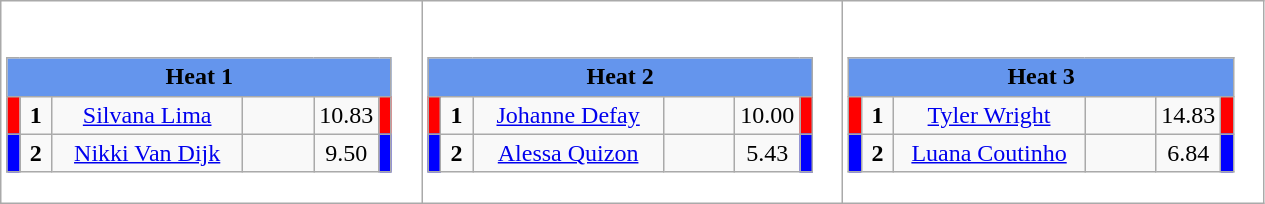<table class="wikitable" style="background:#fff;">
<tr>
<td><div><br><table class="wikitable">
<tr>
<td colspan="6"  style="text-align:center; background:#6495ed;"><strong>Heat 1</strong></td>
</tr>
<tr>
<td style="width:01px; background: #f00;"></td>
<td style="width:14px; text-align:center;"><strong>1</strong></td>
<td style="width:120px; text-align:center;"><a href='#'>Silvana Lima</a></td>
<td style="width:40px; text-align:center;"></td>
<td style="width:20px; text-align:center;">10.83</td>
<td style="width:01px; background: #f00;"></td>
</tr>
<tr>
<td style="width:01px; background: #00f;"></td>
<td style="width:14px; text-align:center;"><strong>2</strong></td>
<td style="width:120px; text-align:center;"><a href='#'>Nikki Van Dijk</a></td>
<td style="width:40px; text-align:center;"></td>
<td style="width:20px; text-align:center;">9.50</td>
<td style="width:01px; background: #00f;"></td>
</tr>
</table>
</div></td>
<td><div><br><table class="wikitable">
<tr>
<td colspan="6"  style="text-align:center; background:#6495ed;"><strong>Heat 2</strong></td>
</tr>
<tr>
<td style="width:01px; background: #f00;"></td>
<td style="width:14px; text-align:center;"><strong>1</strong></td>
<td style="width:120px; text-align:center;"><a href='#'>Johanne Defay</a></td>
<td style="width:40px; text-align:center;"></td>
<td style="width:20px; text-align:center;">10.00</td>
<td style="width:01px; background: #f00;"></td>
</tr>
<tr>
<td style="width:01px; background: #00f;"></td>
<td style="width:14px; text-align:center;"><strong>2</strong></td>
<td style="width:120px; text-align:center;"><a href='#'>Alessa Quizon</a></td>
<td style="width:40px; text-align:center;"></td>
<td style="width:20px; text-align:center;">5.43</td>
<td style="width:01px; background: #00f;"></td>
</tr>
</table>
</div></td>
<td><div><br><table class="wikitable">
<tr>
<td colspan="6"  style="text-align:center; background:#6495ed;"><strong>Heat 3</strong></td>
</tr>
<tr>
<td style="width:01px; background: #f00;"></td>
<td style="width:14px; text-align:center;"><strong>1</strong></td>
<td style="width:120px; text-align:center;"><a href='#'>Tyler Wright</a></td>
<td style="width:40px; text-align:center;"></td>
<td style="width:20px; text-align:center;">14.83</td>
<td style="width:01px; background: #f00;"></td>
</tr>
<tr>
<td style="width:01px; background: #00f;"></td>
<td style="width:14px; text-align:center;"><strong>2</strong></td>
<td style="width:120px; text-align:center;"><a href='#'>Luana Coutinho</a></td>
<td style="width:40px; text-align:center;"></td>
<td style="width:20px; text-align:center;">6.84</td>
<td style="width:01px; background: #00f;"></td>
</tr>
</table>
</div></td>
</tr>
</table>
